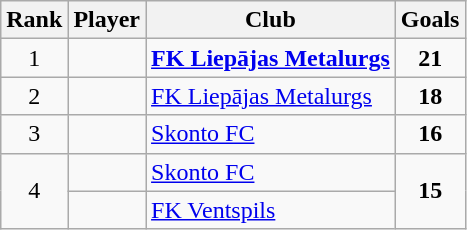<table class="wikitable" style="text-align:center">
<tr>
<th>Rank</th>
<th>Player</th>
<th>Club</th>
<th>Goals</th>
</tr>
<tr>
<td>1</td>
<td align="left"><strong></strong></td>
<td align="left"><strong><a href='#'>FK Liepājas Metalurgs</a></strong></td>
<td><strong>21</strong></td>
</tr>
<tr>
<td>2</td>
<td align="left"></td>
<td align="left"><a href='#'>FK Liepājas Metalurgs</a></td>
<td><strong>18</strong></td>
</tr>
<tr>
<td>3</td>
<td align="left"></td>
<td align="left"><a href='#'>Skonto FC</a></td>
<td><strong>16</strong></td>
</tr>
<tr>
<td rowspan=2>4</td>
<td align="left"></td>
<td align="left"><a href='#'>Skonto FC</a></td>
<td rowspan=2><strong>15</strong></td>
</tr>
<tr>
<td align="left"></td>
<td align="left"><a href='#'>FK Ventspils</a></td>
</tr>
</table>
